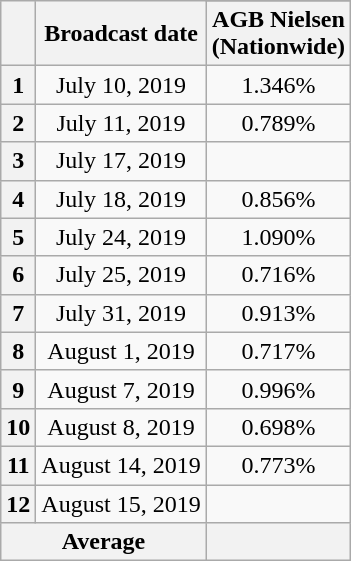<table class="wikitable"  style="text-align:center">
<tr>
<th rowspan="2"></th>
<th rowspan="2">Broadcast date</th>
</tr>
<tr>
<th>AGB Nielsen<br>(Nationwide)</th>
</tr>
<tr>
<th>1</th>
<td>July 10, 2019</td>
<td>1.346%</td>
</tr>
<tr>
<th>2</th>
<td>July 11, 2019</td>
<td>0.789%</td>
</tr>
<tr>
<th>3</th>
<td>July 17, 2019</td>
<td></td>
</tr>
<tr>
<th>4</th>
<td>July 18, 2019</td>
<td>0.856%</td>
</tr>
<tr>
<th>5</th>
<td>July 24, 2019</td>
<td>1.090%</td>
</tr>
<tr>
<th>6</th>
<td>July 25, 2019</td>
<td>0.716%</td>
</tr>
<tr>
<th>7</th>
<td>July 31, 2019</td>
<td>0.913%</td>
</tr>
<tr>
<th>8</th>
<td>August 1, 2019</td>
<td>0.717%</td>
</tr>
<tr>
<th>9</th>
<td>August 7, 2019</td>
<td>0.996%</td>
</tr>
<tr>
<th>10</th>
<td>August 8, 2019</td>
<td>0.698%</td>
</tr>
<tr>
<th>11</th>
<td>August 14, 2019</td>
<td>0.773%</td>
</tr>
<tr>
<th>12</th>
<td>August 15, 2019</td>
<td></td>
</tr>
<tr>
<th colspan="2">Average</th>
<th></th>
</tr>
</table>
